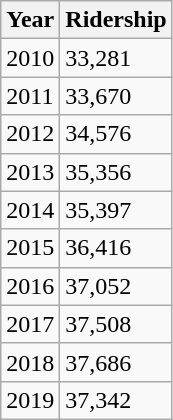<table class="wikitable">
<tr>
<th>Year</th>
<th>Ridership</th>
</tr>
<tr>
<td>2010</td>
<td>33,281</td>
</tr>
<tr>
<td>2011</td>
<td>33,670</td>
</tr>
<tr>
<td>2012</td>
<td>34,576</td>
</tr>
<tr>
<td>2013</td>
<td>35,356</td>
</tr>
<tr>
<td>2014</td>
<td>35,397</td>
</tr>
<tr>
<td>2015</td>
<td>36,416</td>
</tr>
<tr>
<td>2016</td>
<td>37,052</td>
</tr>
<tr>
<td>2017</td>
<td>37,508</td>
</tr>
<tr>
<td>2018</td>
<td>37,686</td>
</tr>
<tr>
<td>2019</td>
<td>37,342</td>
</tr>
</table>
